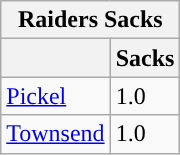<table class="wikitable">
<tr>
<th colspan="2">Raiders Sacks</th>
</tr>
<tr>
<th></th>
<th>Sacks</th>
</tr>
<tr>
<td><a href='#'>Pickel</a></td>
<td>1.0</td>
</tr>
<tr>
<td><a href='#'>Townsend</a></td>
<td>1.0</td>
</tr>
</table>
